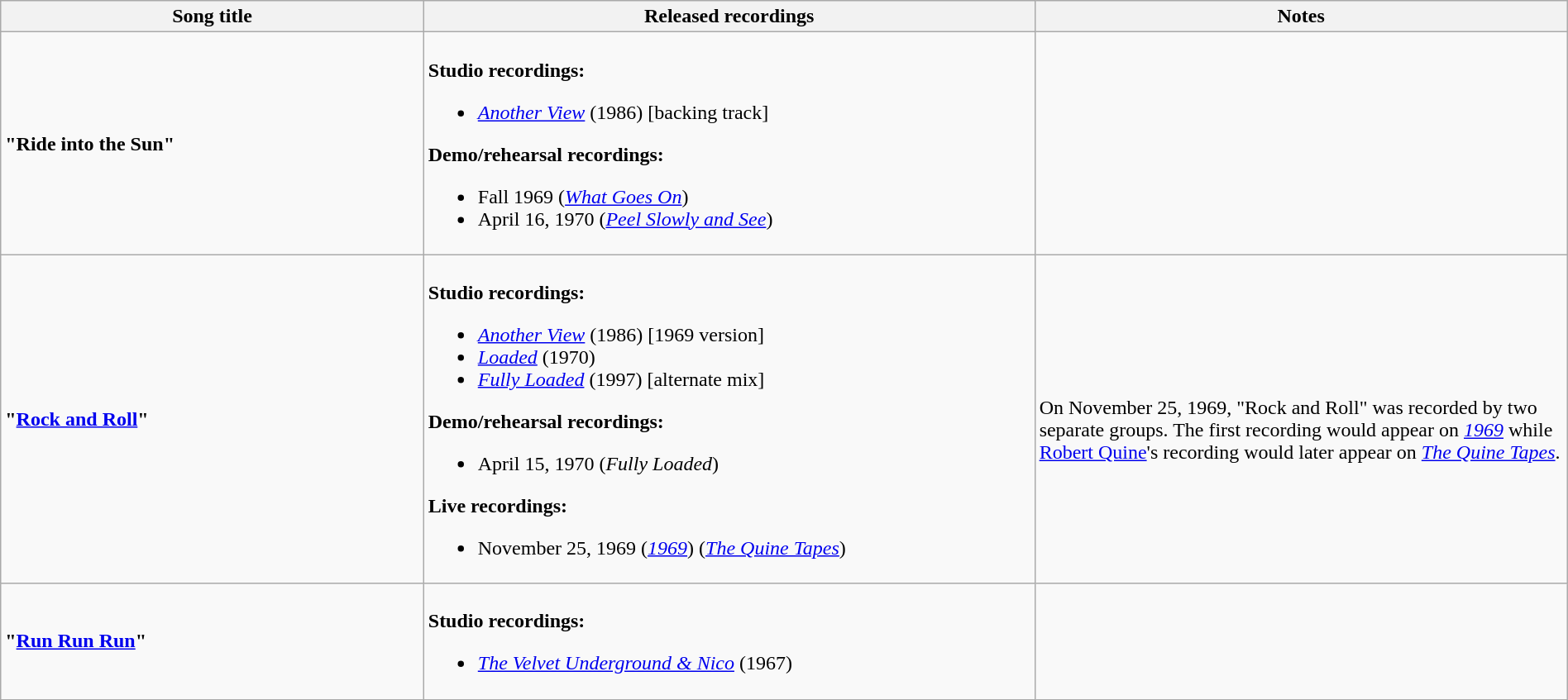<table class="wikitable" style="width:100%;">
<tr>
<th style="width:27%;">Song title</th>
<th style="width:39%;">Released recordings</th>
<th style="width:34%;">Notes</th>
</tr>
<tr>
<td><strong>"Ride into the Sun"</strong></td>
<td><br><strong>Studio recordings:</strong><ul><li><em><a href='#'>Another View</a></em> (1986) [backing track]</li></ul><strong>Demo/rehearsal recordings:</strong><ul><li>Fall 1969 (<em><a href='#'>What Goes On</a></em>)</li><li>April 16, 1970 (<em><a href='#'>Peel Slowly and See</a></em>)</li></ul></td>
<td></td>
</tr>
<tr>
<td><strong>"<a href='#'>Rock and Roll</a>"</strong></td>
<td><br><strong>Studio recordings:</strong><ul><li><em><a href='#'>Another View</a></em> (1986) [1969 version]</li><li><em><a href='#'>Loaded</a></em> (1970)</li><li><em><a href='#'>Fully Loaded</a></em> (1997) [alternate mix]</li></ul><strong>Demo/rehearsal recordings:</strong><ul><li>April 15, 1970 (<em>Fully Loaded</em>)</li></ul><strong>Live recordings:</strong><ul><li>November 25, 1969 (<em><a href='#'>1969</a></em>) (<em><a href='#'>The Quine Tapes</a></em>)</li></ul></td>
<td><br>On November 25, 1969, "Rock and Roll" was recorded by two separate groups. The first recording would appear on <em><a href='#'>1969</a></em> while <a href='#'>Robert Quine</a>'s recording would later appear on <em><a href='#'>The Quine Tapes</a></em>.</td>
</tr>
<tr>
<td><strong>"<a href='#'>Run Run Run</a>"</strong></td>
<td><br><strong>Studio recordings:</strong><ul><li><em><a href='#'>The Velvet Underground & Nico</a></em> (1967)</li></ul></td>
<td></td>
</tr>
</table>
